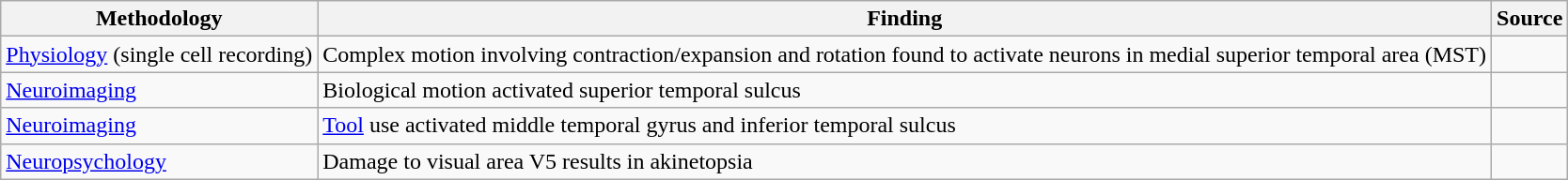<table class="wikitable">
<tr>
<th>Methodology</th>
<th>Finding</th>
<th>Source</th>
</tr>
<tr>
<td><a href='#'>Physiology</a> (single cell recording)</td>
<td>Complex motion involving contraction/expansion and rotation found to activate neurons in medial superior temporal area (MST)</td>
<td></td>
</tr>
<tr>
<td><a href='#'>Neuroimaging</a></td>
<td>Biological motion activated superior temporal sulcus</td>
<td></td>
</tr>
<tr>
<td><a href='#'>Neuroimaging</a></td>
<td><a href='#'>Tool</a> use activated middle temporal gyrus and inferior temporal sulcus</td>
<td></td>
</tr>
<tr>
<td><a href='#'>Neuropsychology</a></td>
<td>Damage to visual area V5 results in akinetopsia</td>
<td></td>
</tr>
</table>
